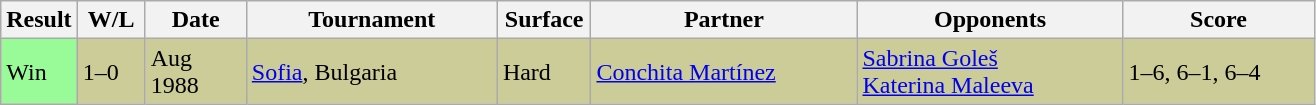<table class="sortable wikitable">
<tr>
<th style="width:40px">Result</th>
<th style="width:38px" class="unsortable">W/L</th>
<th style="width:60px">Date</th>
<th style="width:160px">Tournament</th>
<th style="width:55px">Surface</th>
<th style="width:170px">Partner</th>
<th style="width:170px">Opponents</th>
<th style="width:120px" class="unsortable">Score</th>
</tr>
<tr style="background:#cccc99;">
<td style="background:#98fb98;">Win</td>
<td>1–0</td>
<td>Aug 1988</td>
<td><a href='#'>Sofia</a>, Bulgaria</td>
<td>Hard</td>
<td> <a href='#'>Conchita Martínez</a></td>
<td> <a href='#'>Sabrina Goleš</a> <br>  <a href='#'>Katerina Maleeva</a></td>
<td>1–6, 6–1, 6–4</td>
</tr>
</table>
